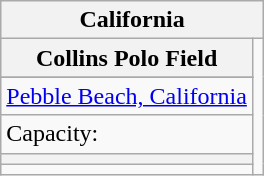<table class="wikitable" style="text-align:left">
<tr>
<th colspan="3">California</th>
</tr>
<tr>
<th>Collins Polo Field</th>
<td rowspan=10><br></td>
</tr>
<tr>
</tr>
<tr>
<td><a href='#'>Pebble Beach, California</a></td>
</tr>
<tr>
<td>Capacity:</td>
</tr>
<tr>
<th></th>
</tr>
<tr>
<td colspan="1"></td>
</tr>
</table>
